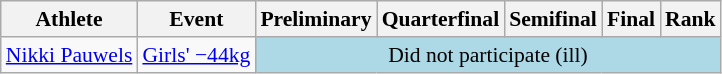<table class="wikitable" style="text-align:left; font-size:90%">
<tr>
<th>Athlete</th>
<th>Event</th>
<th>Preliminary</th>
<th>Quarterfinal</th>
<th>Semifinal</th>
<th>Final</th>
<th>Rank</th>
</tr>
<tr>
<td><a href='#'>Nikki Pauwels</a></td>
<td><a href='#'>Girls' −44kg</a></td>
<td align=center colspan="5" bgcolor="lightblue">Did not participate (ill)</td>
</tr>
</table>
